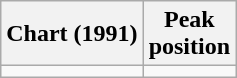<table class="wikitable sortable">
<tr>
<th>Chart (1991)</th>
<th>Peak<br>position</th>
</tr>
<tr>
<td></td>
</tr>
</table>
